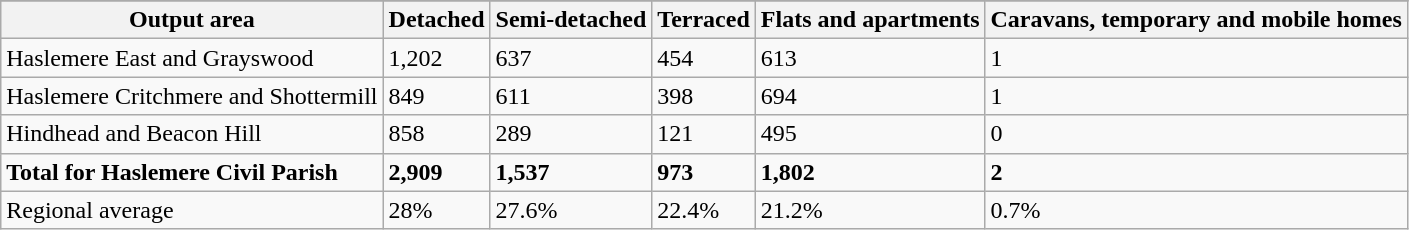<table class="wikitable">
<tr>
</tr>
<tr>
<th>Output area</th>
<th>Detached</th>
<th>Semi-detached</th>
<th>Terraced</th>
<th>Flats and apartments</th>
<th>Caravans, temporary and mobile homes</th>
</tr>
<tr>
<td>Haslemere East and Grayswood</td>
<td>1,202</td>
<td>637</td>
<td>454</td>
<td>613</td>
<td>1</td>
</tr>
<tr>
<td>Haslemere Critchmere and Shottermill</td>
<td>849</td>
<td>611</td>
<td>398</td>
<td>694</td>
<td>1</td>
</tr>
<tr>
<td>Hindhead and Beacon Hill</td>
<td>858</td>
<td>289</td>
<td>121</td>
<td>495</td>
<td>0</td>
</tr>
<tr>
<td><strong>Total for Haslemere Civil Parish</strong></td>
<td><strong>2,909</strong></td>
<td><strong>1,537</strong></td>
<td><strong>973</strong></td>
<td><strong>1,802</strong></td>
<td><strong>2</strong></td>
</tr>
<tr>
<td>Regional average</td>
<td>28%</td>
<td>27.6%</td>
<td>22.4%</td>
<td>21.2%</td>
<td>0.7%</td>
</tr>
</table>
